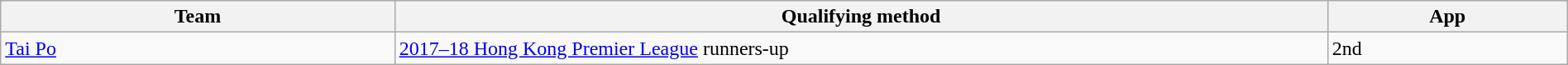<table class="wikitable" style="table-layout:fixed;width:100%;">
<tr>
<th width=25%>Team</th>
<th width=60%>Qualifying method</th>
<th width=15%>App </th>
</tr>
<tr>
<td> <a href='#'>Tai Po</a></td>
<td><a href='#'>2017–18 Hong Kong Premier League</a> runners-up</td>
<td>2nd </td>
</tr>
</table>
